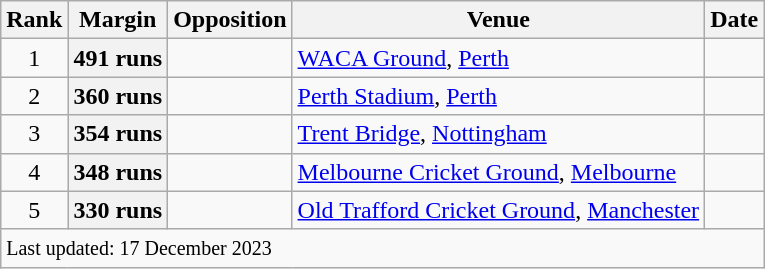<table class="wikitable plainrowheaders sortable">
<tr>
<th scope="col">Rank</th>
<th scope="col">Margin</th>
<th scope="col">Opposition</th>
<th scope="col">Venue</th>
<th scope="col">Date</th>
</tr>
<tr>
<td align=center>1</td>
<th scope="row" style="text-align:center;">491 runs</th>
<td></td>
<td><a href='#'>WACA Ground</a>, <a href='#'>Perth</a></td>
<td></td>
</tr>
<tr>
<td align=center>2</td>
<th scope="row" style="text-align:center;">360 runs</th>
<td></td>
<td><a href='#'>Perth Stadium</a>, <a href='#'>Perth</a></td>
<td></td>
</tr>
<tr>
<td align=center>3</td>
<th scope="row" style="text-align:center;">354 runs</th>
<td></td>
<td><a href='#'>Trent Bridge</a>, <a href='#'>Nottingham</a></td>
<td></td>
</tr>
<tr>
<td align=center>4</td>
<th scope="row" style="text-align:center;">348 runs</th>
<td></td>
<td><a href='#'>Melbourne Cricket Ground</a>, <a href='#'>Melbourne</a></td>
<td></td>
</tr>
<tr>
<td align=center>5</td>
<th scope="row" style="text-align:center;">330 runs</th>
<td></td>
<td><a href='#'>Old Trafford Cricket Ground</a>, <a href='#'>Manchester</a></td>
<td></td>
</tr>
<tr |- class=sortbottom>
<td colspan=5><small>Last updated: 17 December 2023 </small></td>
</tr>
</table>
